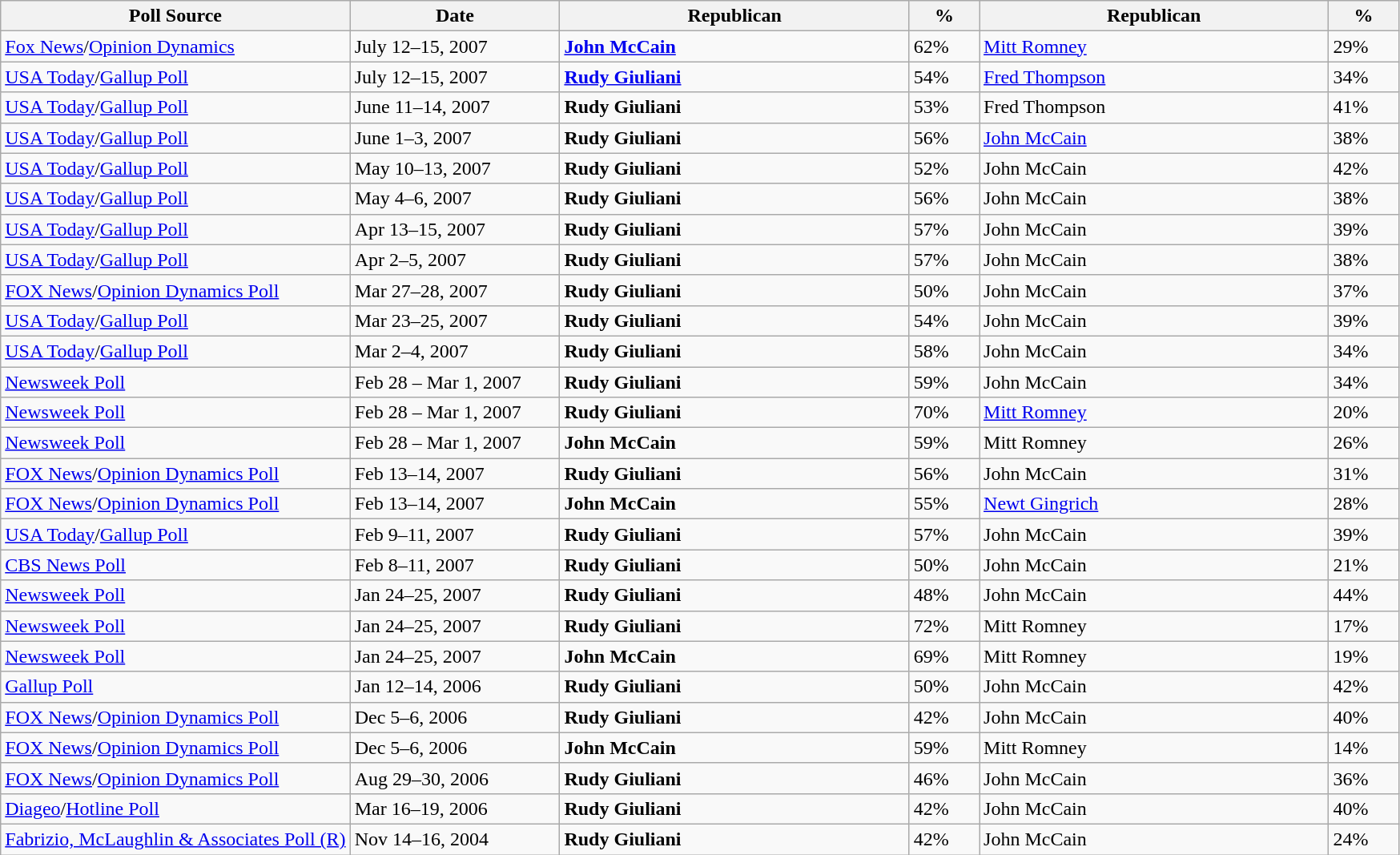<table class="wikitable sortable">
<tr>
<th width="25%">Poll Source</th>
<th width="15%">Date</th>
<th width="25%">Republican</th>
<th width="5%">%</th>
<th width="25%">Republican</th>
<th width="5%">%</th>
</tr>
<tr>
<td><a href='#'>Fox News</a>/<a href='#'>Opinion Dynamics</a></td>
<td>July 12–15, 2007</td>
<td><strong><a href='#'>John McCain</a></strong></td>
<td>62%</td>
<td><a href='#'>Mitt Romney</a></td>
<td>29%</td>
</tr>
<tr>
<td><a href='#'>USA Today</a>/<a href='#'>Gallup Poll</a></td>
<td>July 12–15, 2007</td>
<td><strong><a href='#'>Rudy Giuliani</a></strong></td>
<td>54%</td>
<td><a href='#'>Fred Thompson</a></td>
<td>34%</td>
</tr>
<tr>
<td><a href='#'>USA Today</a>/<a href='#'>Gallup Poll</a></td>
<td>June 11–14, 2007</td>
<td><strong>Rudy Giuliani</strong></td>
<td>53%</td>
<td>Fred Thompson</td>
<td>41%</td>
</tr>
<tr>
<td><a href='#'>USA Today</a>/<a href='#'>Gallup Poll</a></td>
<td>June 1–3, 2007</td>
<td><strong>Rudy Giuliani</strong></td>
<td>56%</td>
<td><a href='#'>John McCain</a></td>
<td>38%</td>
</tr>
<tr>
<td><a href='#'>USA Today</a>/<a href='#'>Gallup Poll</a></td>
<td>May 10–13, 2007</td>
<td><strong>Rudy Giuliani</strong></td>
<td>52%</td>
<td>John McCain</td>
<td>42%</td>
</tr>
<tr>
<td><a href='#'>USA Today</a>/<a href='#'>Gallup Poll</a></td>
<td>May 4–6, 2007</td>
<td><strong>Rudy Giuliani</strong></td>
<td>56%</td>
<td>John McCain</td>
<td>38%</td>
</tr>
<tr>
<td><a href='#'>USA Today</a>/<a href='#'>Gallup Poll</a></td>
<td>Apr 13–15, 2007</td>
<td><strong>Rudy Giuliani</strong></td>
<td>57%</td>
<td>John McCain</td>
<td>39%</td>
</tr>
<tr>
<td><a href='#'>USA Today</a>/<a href='#'>Gallup Poll</a></td>
<td>Apr 2–5, 2007</td>
<td><strong>Rudy Giuliani</strong></td>
<td>57%</td>
<td>John McCain</td>
<td>38%</td>
</tr>
<tr>
<td><a href='#'>FOX News</a>/<a href='#'>Opinion Dynamics Poll</a></td>
<td>Mar 27–28, 2007</td>
<td><strong>Rudy Giuliani</strong></td>
<td>50%</td>
<td>John McCain</td>
<td>37%</td>
</tr>
<tr>
<td><a href='#'>USA Today</a>/<a href='#'>Gallup Poll</a></td>
<td>Mar 23–25, 2007</td>
<td><strong>Rudy Giuliani</strong></td>
<td>54%</td>
<td>John McCain</td>
<td>39%</td>
</tr>
<tr>
<td><a href='#'>USA Today</a>/<a href='#'>Gallup Poll</a></td>
<td>Mar 2–4, 2007</td>
<td><strong>Rudy Giuliani</strong></td>
<td>58%</td>
<td>John McCain</td>
<td>34%</td>
</tr>
<tr>
<td><a href='#'>Newsweek Poll</a></td>
<td>Feb 28 – Mar 1, 2007</td>
<td><strong>Rudy Giuliani</strong></td>
<td>59%</td>
<td>John McCain</td>
<td>34%</td>
</tr>
<tr>
<td><a href='#'>Newsweek Poll</a></td>
<td>Feb 28 – Mar 1, 2007</td>
<td><strong>Rudy Giuliani</strong></td>
<td>70%</td>
<td><a href='#'>Mitt Romney</a></td>
<td>20%</td>
</tr>
<tr>
<td><a href='#'>Newsweek Poll</a></td>
<td>Feb 28 – Mar 1, 2007</td>
<td><strong>John McCain</strong></td>
<td>59%</td>
<td>Mitt Romney</td>
<td>26%</td>
</tr>
<tr>
<td><a href='#'>FOX News</a>/<a href='#'>Opinion Dynamics Poll</a></td>
<td>Feb 13–14, 2007</td>
<td><strong>Rudy Giuliani</strong></td>
<td>56%</td>
<td>John McCain</td>
<td>31%</td>
</tr>
<tr>
<td><a href='#'>FOX News</a>/<a href='#'>Opinion Dynamics Poll</a></td>
<td>Feb 13–14, 2007</td>
<td><strong>John McCain</strong></td>
<td>55%</td>
<td><a href='#'>Newt Gingrich</a></td>
<td>28%</td>
</tr>
<tr>
<td><a href='#'>USA Today</a>/<a href='#'>Gallup Poll</a></td>
<td>Feb 9–11, 2007</td>
<td><strong>Rudy Giuliani</strong></td>
<td>57%</td>
<td>John McCain</td>
<td>39%</td>
</tr>
<tr>
<td><a href='#'>CBS News Poll</a></td>
<td>Feb 8–11, 2007</td>
<td><strong>Rudy Giuliani</strong></td>
<td>50%</td>
<td>John McCain</td>
<td>21%</td>
</tr>
<tr>
<td><a href='#'>Newsweek Poll</a></td>
<td>Jan 24–25, 2007</td>
<td><strong>Rudy Giuliani</strong></td>
<td>48%</td>
<td>John McCain</td>
<td>44%</td>
</tr>
<tr>
<td><a href='#'>Newsweek Poll</a></td>
<td>Jan 24–25, 2007</td>
<td><strong>Rudy Giuliani</strong></td>
<td>72%</td>
<td>Mitt Romney</td>
<td>17%</td>
</tr>
<tr>
<td><a href='#'>Newsweek Poll</a></td>
<td>Jan 24–25, 2007</td>
<td><strong>John McCain</strong></td>
<td>69%</td>
<td>Mitt Romney</td>
<td>19%</td>
</tr>
<tr>
<td><a href='#'>Gallup Poll</a></td>
<td>Jan 12–14, 2006</td>
<td><strong>Rudy Giuliani</strong></td>
<td>50%</td>
<td>John McCain</td>
<td>42%</td>
</tr>
<tr>
<td><a href='#'>FOX News</a>/<a href='#'>Opinion Dynamics Poll</a></td>
<td>Dec 5–6, 2006</td>
<td><strong>Rudy Giuliani</strong></td>
<td>42%</td>
<td>John McCain</td>
<td>40%</td>
</tr>
<tr>
<td><a href='#'>FOX News</a>/<a href='#'>Opinion Dynamics Poll</a></td>
<td>Dec 5–6, 2006</td>
<td><strong>John McCain</strong></td>
<td>59%</td>
<td>Mitt Romney</td>
<td>14%</td>
</tr>
<tr>
<td><a href='#'>FOX News</a>/<a href='#'>Opinion Dynamics Poll</a></td>
<td>Aug 29–30, 2006</td>
<td><strong>Rudy Giuliani</strong></td>
<td>46%</td>
<td>John McCain</td>
<td>36%</td>
</tr>
<tr>
<td><a href='#'>Diageo</a>/<a href='#'>Hotline Poll</a></td>
<td>Mar 16–19, 2006</td>
<td><strong>Rudy Giuliani</strong></td>
<td>42%</td>
<td>John McCain</td>
<td>40%</td>
</tr>
<tr>
<td><a href='#'>Fabrizio, McLaughlin & Associates Poll (R)</a></td>
<td>Nov 14–16, 2004</td>
<td><strong>Rudy Giuliani</strong></td>
<td>42%</td>
<td>John McCain</td>
<td>24%</td>
</tr>
</table>
